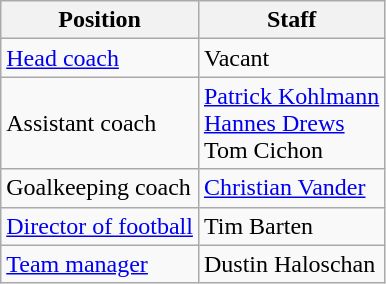<table class="wikitable">
<tr>
<th>Position</th>
<th>Staff</th>
</tr>
<tr>
<td><a href='#'>Head coach</a></td>
<td>Vacant</td>
</tr>
<tr>
<td>Assistant coach</td>
<td><a href='#'>Patrick Kohlmann</a> <br> <a href='#'>Hannes Drews</a> <br> Tom Cichon</td>
</tr>
<tr>
<td>Goalkeeping coach</td>
<td><a href='#'>Christian Vander</a></td>
</tr>
<tr>
<td><a href='#'>Director of football</a></td>
<td>Tim Barten</td>
</tr>
<tr>
<td><a href='#'>Team manager</a></td>
<td>Dustin Haloschan</td>
</tr>
</table>
